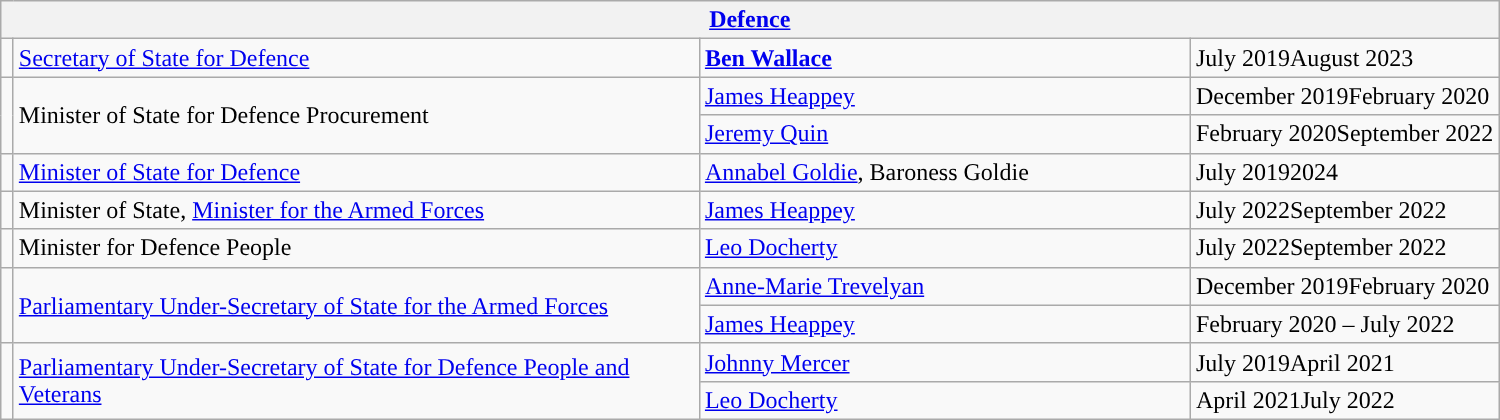<table class="wikitable">
<tr>
<th colspan="4"><a href='#'>Defence</a></th>
</tr>
<tr>
<td style="width: 1px; background: "></td>
<td style="width: 450px;"><a href='#'>Secretary of State for Defence</a></td>
<td style="width: 320px;"><strong><a href='#'>Ben Wallace</a></strong></td>
<td>July 2019August 2023</td>
</tr>
<tr>
<td rowspan=2 style="width: 1px; background: "></td>
<td rowspan=2 style="width: 450px;">Minister of State for Defence Procurement</td>
<td style="width: 320px;"><a href='#'>James Heappey</a></td>
<td>December 2019February 2020</td>
</tr>
<tr>
<td><a href='#'>Jeremy Quin</a></td>
<td>February 2020September 2022</td>
</tr>
<tr>
<td style="width: 1px; background: "></td>
<td style="width: 450px;"><a href='#'>Minister of State for Defence</a></td>
<td style="width: 320px;"><a href='#'>Annabel Goldie</a>,  Baroness Goldie </td>
<td>July 20192024</td>
</tr>
<tr>
<td style="width: 1px; background: "></td>
<td>Minister of State, <a href='#'>Minister for the Armed Forces</a></td>
<td><a href='#'>James Heappey</a></td>
<td>July 2022September 2022</td>
</tr>
<tr>
<td style="width: 1px; background: "></td>
<td>Minister for Defence People</td>
<td><a href='#'>Leo Docherty</a></td>
<td>July 2022September 2022</td>
</tr>
<tr>
<td rowspan=2 style="width: 1px; background: "></td>
<td rowspan=2><a href='#'>Parliamentary Under-Secretary of State for the Armed Forces</a></td>
<td><a href='#'>Anne-Marie Trevelyan</a></td>
<td>December 2019February 2020</td>
</tr>
<tr>
<td><a href='#'>James Heappey</a></td>
<td>February 2020 – July 2022</td>
</tr>
<tr>
<td rowspan=2 style="width: 1px; background: "></td>
<td rowspan="2" 450px><a href='#'>Parliamentary Under-Secretary of State for Defence People and Veterans</a></td>
<td><a href='#'>Johnny Mercer</a><br></td>
<td>July 2019April 2021</td>
</tr>
<tr>
<td><a href='#'>Leo Docherty</a> <br></td>
<td>April 2021July 2022</td>
</tr>
</table>
